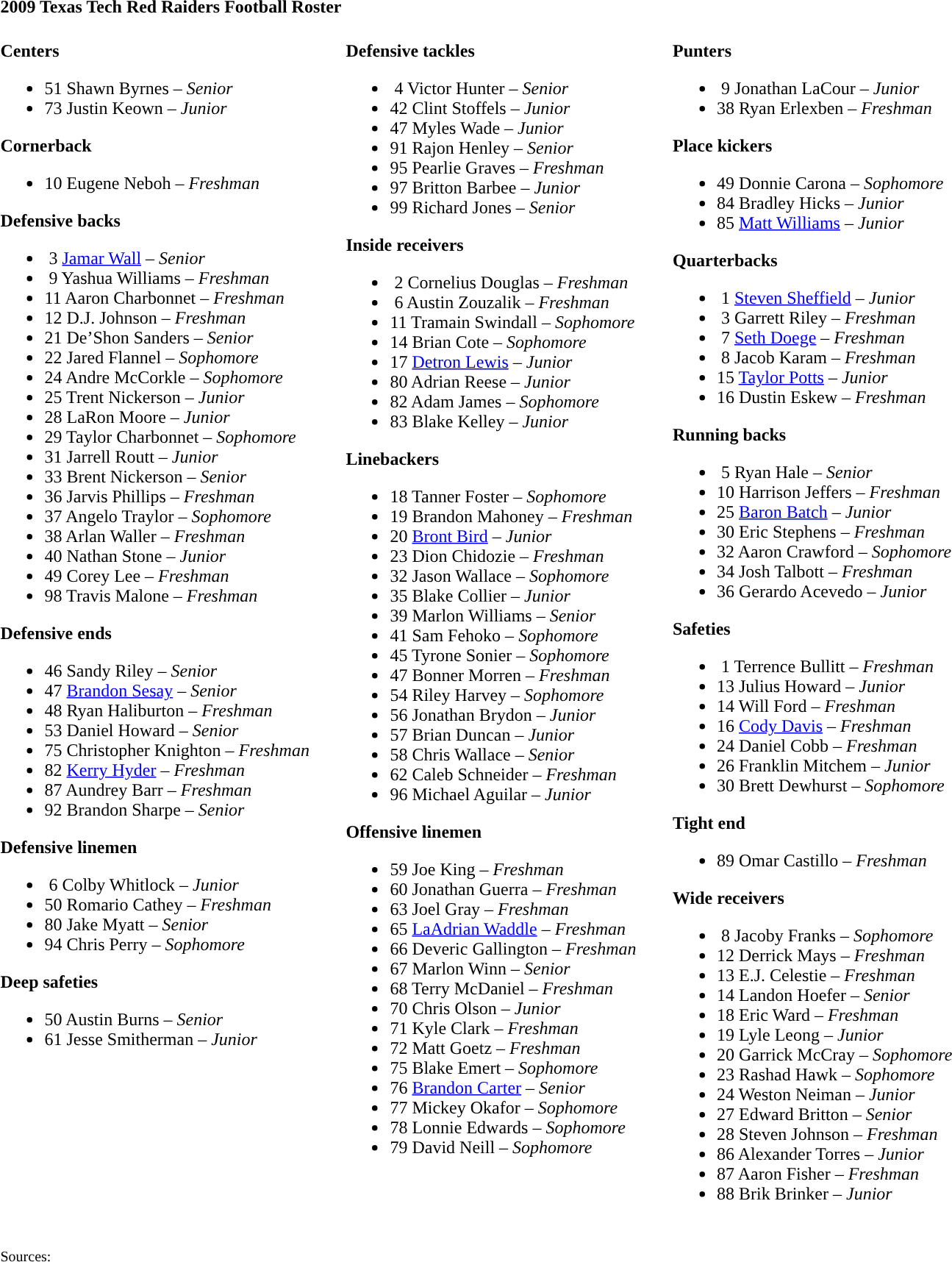<table class="toccolours" style="text-align: left;">
<tr>
<td colspan=11><strong>2009 Texas Tech Red Raiders Football Roster</strong></td>
</tr>
<tr>
<td valign="top"><br><strong>Centers</strong><ul><li>51 Shawn Byrnes – <em>Senior</em></li><li>73 Justin Keown – <em>Junior</em></li></ul><strong>Cornerback</strong><ul><li>10 Eugene Neboh – <em> Freshman</em></li></ul><strong>Defensive backs</strong><ul><li> 3 <a href='#'>Jamar Wall</a> – <em>Senior</em></li><li> 9 Yashua Williams – <em>Freshman</em></li><li>11 Aaron Charbonnet – <em>Freshman</em></li><li>12 D.J. Johnson – <em>Freshman</em></li><li>21 De’Shon Sanders – <em>Senior</em></li><li>22 Jared Flannel – <em>Sophomore</em></li><li>24 Andre McCorkle – <em>Sophomore</em></li><li>25 Trent Nickerson – <em>Junior</em></li><li>28 LaRon Moore – <em>Junior</em></li><li>29 Taylor Charbonnet – <em>Sophomore</em></li><li>31 Jarrell Routt – <em>Junior</em></li><li>33 Brent Nickerson – <em>Senior</em></li><li>36 Jarvis Phillips – <em>Freshman</em></li><li>37 Angelo Traylor – <em>Sophomore</em></li><li>38 Arlan Waller – <em> Freshman</em></li><li>40 Nathan Stone – <em>Junior</em></li><li>49 Corey Lee – <em> Freshman</em></li><li>98 Travis Malone – <em> Freshman</em></li></ul><strong>Defensive ends</strong><ul><li>46 Sandy Riley – <em>Senior</em></li><li>47 <a href='#'>Brandon Sesay</a> – <em>Senior</em></li><li>48 Ryan Haliburton – <em> Freshman</em></li><li>53 Daniel Howard – <em>Senior</em></li><li>75 Christopher Knighton – <em>Freshman</em></li><li>82 <a href='#'>Kerry Hyder</a> – <em>Freshman</em></li><li>87 Aundrey Barr – <em>Freshman</em></li><li>92 Brandon Sharpe – <em>Senior</em></li></ul><strong>Defensive linemen</strong><ul><li> 6 Colby Whitlock – <em>Junior</em></li><li>50 Romario Cathey – <em>Freshman</em></li><li>80 Jake Myatt – <em>Senior</em></li><li>94 Chris Perry – <em>Sophomore</em></li></ul><strong>Deep safeties</strong><ul><li>50 Austin Burns – <em>Senior</em></li><li>61 Jesse Smitherman – <em>Junior</em></li></ul></td>
<td width="25"> </td>
<td valign="top"><br><strong>Defensive tackles</strong><ul><li> 4 Victor Hunter – <em>Senior</em></li><li>42 Clint Stoffels – <em>Junior</em></li><li>47 Myles Wade – <em>Junior</em></li><li>91 Rajon Henley – <em>Senior</em></li><li>95 Pearlie Graves – <em>Freshman</em></li><li>97 Britton Barbee – <em>Junior</em></li><li>99 Richard Jones – <em>Senior</em></li></ul><strong>Inside receivers</strong><ul><li> 2 Cornelius Douglas – <em> Freshman</em></li><li> 6 Austin Zouzalik – <em> Freshman</em></li><li>11 Tramain Swindall – <em>Sophomore</em></li><li>14 Brian Cote – <em>Sophomore</em></li><li>17 <a href='#'>Detron Lewis</a> – <em>Junior</em></li><li>80 Adrian Reese – <em>Junior</em></li><li>82 Adam James – <em>Sophomore</em></li><li>83 Blake Kelley – <em>Junior</em></li></ul><strong>Linebackers</strong><ul><li>18 Tanner Foster – <em>Sophomore</em></li><li>19 Brandon Mahoney – <em>Freshman</em></li><li>20 <a href='#'>Bront Bird</a> – <em>Junior</em></li><li>23 Dion Chidozie – <em>Freshman</em></li><li>32 Jason Wallace – <em>Sophomore</em></li><li>35 Blake Collier – <em>Junior</em></li><li>39 Marlon Williams – <em>Senior</em></li><li>41 Sam Fehoko – <em>Sophomore</em></li><li>45 Tyrone Sonier – <em>Sophomore</em></li><li>47 Bonner Morren – <em> Freshman</em></li><li>54 Riley Harvey – <em>Sophomore</em></li><li>56 Jonathan Brydon – <em>Junior</em></li><li>57 Brian Duncan – <em>Junior</em></li><li>58 Chris Wallace – <em>Senior</em></li><li>62 Caleb Schneider – <em> Freshman</em></li><li>96 Michael Aguilar – <em>Junior</em></li></ul><strong>Offensive linemen</strong><ul><li>59 Joe King – <em> Freshman</em></li><li>60 Jonathan Guerra – <em> Freshman</em></li><li>63 Joel Gray – <em>Freshman</em></li><li>65 <a href='#'>LaAdrian Waddle</a> – <em>Freshman</em></li><li>66 Deveric Gallington – <em> Freshman</em></li><li>67 Marlon Winn – <em>Senior</em></li><li>68 Terry McDaniel – <em> Freshman</em></li><li>70 Chris Olson – <em>Junior</em></li><li>71 Kyle Clark – <em>Freshman</em></li><li>72 Matt Goetz – <em>Freshman</em></li><li>75 Blake Emert – <em>Sophomore</em></li><li>76 <a href='#'>Brandon Carter</a> – <em>Senior</em></li><li>77 Mickey Okafor – <em>Sophomore</em></li><li>78 Lonnie Edwards – <em>Sophomore</em></li><li>79 David Neill – <em>Sophomore</em></li></ul></td>
<td width="25"> </td>
<td valign="top"><br><strong>Punters</strong><ul><li> 9 Jonathan LaCour – <em>Junior</em></li><li>38 Ryan Erlexben – <em>Freshman</em></li></ul><strong>Place kickers</strong><ul><li>49 Donnie Carona – <em>Sophomore</em></li><li>84 Bradley Hicks – <em>Junior</em></li><li>85 <a href='#'>Matt Williams</a> – <em>Junior</em></li></ul><strong>Quarterbacks</strong><ul><li> 1 <a href='#'>Steven Sheffield</a> – <em>Junior</em></li><li> 3 Garrett Riley – <em>Freshman</em></li><li> 7 <a href='#'>Seth Doege</a> – <em> Freshman</em></li><li> 8 Jacob Karam – <em>Freshman</em></li><li>15 <a href='#'>Taylor Potts</a> – <em>Junior</em></li><li>16 Dustin Eskew – <em>Freshman</em></li></ul><strong>Running backs</strong><ul><li> 5 Ryan Hale – <em>Senior</em></li><li>10 Harrison Jeffers – <em> Freshman</em></li><li>25 <a href='#'>Baron Batch</a> – <em>Junior</em></li><li>30 Eric Stephens – <em>Freshman</em></li><li>32 Aaron Crawford – <em>Sophomore</em></li><li>34 Josh Talbott – <em> Freshman</em></li><li>36 Gerardo Acevedo – <em>Junior</em></li></ul><strong>Safeties</strong><ul><li> 1 Terrence Bullitt – <em>Freshman</em></li><li>13 Julius Howard – <em>Junior</em></li><li>14 Will Ford – <em>Freshman</em></li><li>16 <a href='#'>Cody Davis</a> – <em> Freshman</em></li><li>24 Daniel Cobb – <em>Freshman</em></li><li>26 Franklin Mitchem – <em>Junior</em></li><li>30 Brett Dewhurst – <em>Sophomore</em></li></ul><strong>Tight end</strong><ul><li>89 Omar Castillo – <em> Freshman</em></li></ul><strong>Wide receivers</strong><ul><li> 8 Jacoby Franks – <em>Sophomore</em></li><li>12 Derrick Mays – <em>Freshman</em></li><li>13 E.J. Celestie – <em>Freshman</em></li><li>14 Landon Hoefer – <em>Senior</em></li><li>18 Eric Ward – <em>Freshman</em></li><li>19 Lyle Leong – <em>Junior</em></li><li>20 Garrick McCray – <em>Sophomore</em></li><li>23 Rashad Hawk – <em>Sophomore</em></li><li>24 Weston Neiman – <em>Junior</em></li><li>27 Edward Britton – <em>Senior</em></li><li>28 Steven Johnson – <em> Freshman</em></li><li>86 Alexander Torres – <em>Junior</em></li><li>87 Aaron Fisher – <em>Freshman</em></li><li>88 Brik Brinker – <em>Junior</em></li></ul></td>
</tr>
<tr>
<td colspan="7"><br><small>Sources:  <br>
</small></td>
</tr>
</table>
